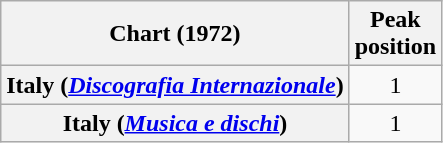<table class="wikitable sortable plainrowheaders">
<tr>
<th>Chart (1972)</th>
<th>Peak<br>position</th>
</tr>
<tr>
<th scope="row">Italy (<em><a href='#'>Discografia Internazionale</a></em>)</th>
<td align="center">1</td>
</tr>
<tr>
<th scope="row">Italy (<em><a href='#'>Musica e dischi</a></em>)</th>
<td align="center">1</td>
</tr>
</table>
